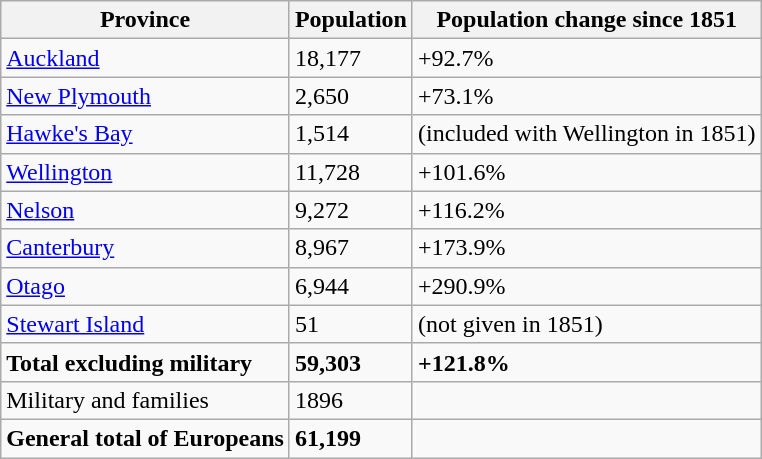<table class="wikitable">
<tr>
<th>Province</th>
<th>Population</th>
<th>Population change since 1851</th>
</tr>
<tr>
<td><a href='#'>Auckland</a></td>
<td>18,177</td>
<td>+92.7%</td>
</tr>
<tr>
<td><a href='#'>New Plymouth</a></td>
<td>2,650</td>
<td>+73.1%</td>
</tr>
<tr>
<td><a href='#'>Hawke's Bay</a></td>
<td>1,514</td>
<td>(included with Wellington in 1851)</td>
</tr>
<tr>
<td><a href='#'>Wellington</a></td>
<td>11,728</td>
<td>+101.6%</td>
</tr>
<tr>
<td><a href='#'>Nelson</a></td>
<td>9,272</td>
<td>+116.2%</td>
</tr>
<tr>
<td><a href='#'>Canterbury</a></td>
<td>8,967</td>
<td>+173.9%</td>
</tr>
<tr>
<td><a href='#'>Otago</a></td>
<td>6,944</td>
<td>+290.9%</td>
</tr>
<tr>
<td><a href='#'>Stewart Island</a></td>
<td>51</td>
<td>(not given in 1851)</td>
</tr>
<tr>
<td><strong>Total excluding military</strong></td>
<td><strong>59,303</strong></td>
<td><strong>+121.8%</strong></td>
</tr>
<tr>
<td>Military and families</td>
<td>1896</td>
<td></td>
</tr>
<tr>
<td><strong>General total of Europeans</strong></td>
<td><strong>61,199</strong></td>
</tr>
</table>
